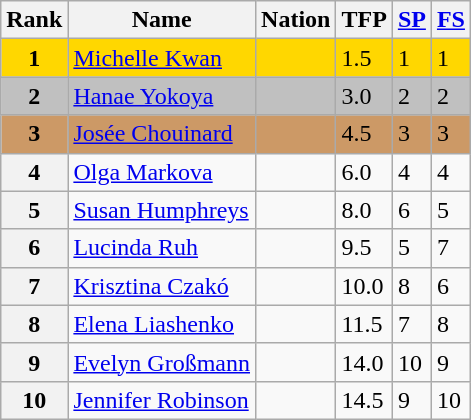<table class="wikitable sortable">
<tr>
<th>Rank</th>
<th>Name</th>
<th>Nation</th>
<th>TFP</th>
<th><a href='#'>SP</a></th>
<th><a href='#'>FS</a></th>
</tr>
<tr bgcolor="gold">
<td align="center"><strong>1</strong></td>
<td><a href='#'>Michelle Kwan</a></td>
<td></td>
<td>1.5</td>
<td>1</td>
<td>1</td>
</tr>
<tr bgcolor="silver">
<td align="center"><strong>2</strong></td>
<td><a href='#'>Hanae Yokoya</a></td>
<td></td>
<td>3.0</td>
<td>2</td>
<td>2</td>
</tr>
<tr bgcolor="cc9966">
<td align="center"><strong>3</strong></td>
<td><a href='#'>Josée Chouinard</a></td>
<td></td>
<td>4.5</td>
<td>3</td>
<td>3</td>
</tr>
<tr>
<th>4</th>
<td><a href='#'>Olga Markova</a></td>
<td></td>
<td>6.0</td>
<td>4</td>
<td>4</td>
</tr>
<tr>
<th>5</th>
<td><a href='#'>Susan Humphreys</a></td>
<td></td>
<td>8.0</td>
<td>6</td>
<td>5</td>
</tr>
<tr>
<th>6</th>
<td><a href='#'>Lucinda Ruh</a></td>
<td></td>
<td>9.5</td>
<td>5</td>
<td>7</td>
</tr>
<tr>
<th>7</th>
<td><a href='#'>Krisztina Czakó</a></td>
<td></td>
<td>10.0</td>
<td>8</td>
<td>6</td>
</tr>
<tr>
<th>8</th>
<td><a href='#'>Elena Liashenko</a></td>
<td></td>
<td>11.5</td>
<td>7</td>
<td>8</td>
</tr>
<tr>
<th>9</th>
<td><a href='#'>Evelyn Großmann</a></td>
<td></td>
<td>14.0</td>
<td>10</td>
<td>9</td>
</tr>
<tr>
<th>10</th>
<td><a href='#'>Jennifer Robinson</a></td>
<td></td>
<td>14.5</td>
<td>9</td>
<td>10</td>
</tr>
</table>
